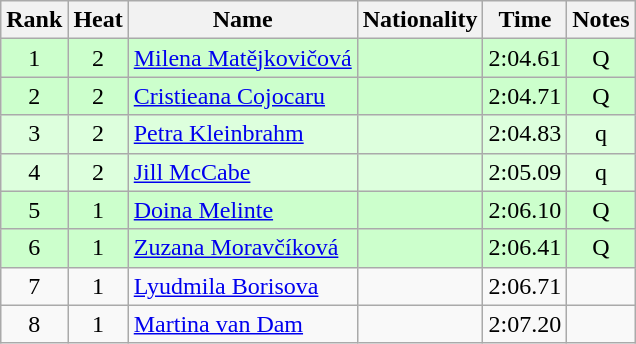<table class="wikitable sortable" style="text-align:center">
<tr>
<th>Rank</th>
<th>Heat</th>
<th>Name</th>
<th>Nationality</th>
<th>Time</th>
<th>Notes</th>
</tr>
<tr bgcolor=ccffcc>
<td>1</td>
<td>2</td>
<td align="left"><a href='#'>Milena Matějkovičová</a></td>
<td align=left></td>
<td>2:04.61</td>
<td>Q</td>
</tr>
<tr bgcolor=ccffcc>
<td>2</td>
<td>2</td>
<td align="left"><a href='#'>Cristieana Cojocaru</a></td>
<td align=left></td>
<td>2:04.71</td>
<td>Q</td>
</tr>
<tr bgcolor=ddffdd>
<td>3</td>
<td>2</td>
<td align="left"><a href='#'>Petra Kleinbrahm</a></td>
<td align=left></td>
<td>2:04.83</td>
<td>q</td>
</tr>
<tr bgcolor=ddffdd>
<td>4</td>
<td>2</td>
<td align="left"><a href='#'>Jill McCabe</a></td>
<td align=left></td>
<td>2:05.09</td>
<td>q</td>
</tr>
<tr bgcolor=ccffcc>
<td>5</td>
<td>1</td>
<td align="left"><a href='#'>Doina Melinte</a></td>
<td align=left></td>
<td>2:06.10</td>
<td>Q</td>
</tr>
<tr bgcolor=ccffcc>
<td>6</td>
<td>1</td>
<td align="left"><a href='#'>Zuzana Moravčíková</a></td>
<td align=left></td>
<td>2:06.41</td>
<td>Q</td>
</tr>
<tr>
<td>7</td>
<td>1</td>
<td align="left"><a href='#'>Lyudmila Borisova</a></td>
<td align=left></td>
<td>2:06.71</td>
<td></td>
</tr>
<tr>
<td>8</td>
<td>1</td>
<td align="left"><a href='#'>Martina van Dam</a></td>
<td align=left></td>
<td>2:07.20</td>
<td></td>
</tr>
</table>
